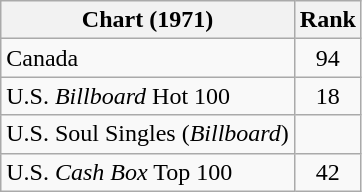<table class="wikitable sortable">
<tr>
<th align="left">Chart (1971)</th>
<th style="text-align:center;">Rank</th>
</tr>
<tr>
<td>Canada</td>
<td style="text-align:center;">94</td>
</tr>
<tr>
<td>U.S. <em>Billboard</em> Hot 100</td>
<td style="text-align:center;">18</td>
</tr>
<tr>
<td>U.S. Soul Singles (<em>Billboard</em>)</td>
<td></td>
</tr>
<tr>
<td>U.S. <em>Cash Box</em> Top 100</td>
<td style="text-align:center;">42</td>
</tr>
</table>
